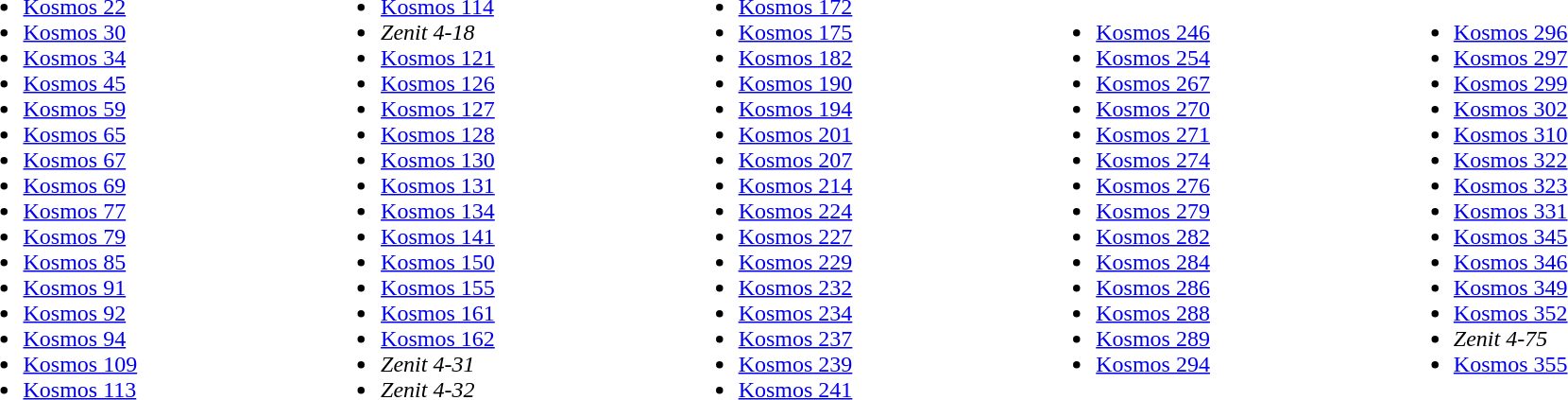<table style="width:100%;">
<tr>
<td><br><ul><li><a href='#'>Kosmos 22</a></li><li><a href='#'>Kosmos 30</a></li><li><a href='#'>Kosmos 34</a></li><li><a href='#'>Kosmos 45</a></li><li><a href='#'>Kosmos 59</a></li><li><a href='#'>Kosmos 65</a></li><li><a href='#'>Kosmos 67</a></li><li><a href='#'>Kosmos 69</a></li><li><a href='#'>Kosmos 77</a></li><li><a href='#'>Kosmos 79</a></li><li><a href='#'>Kosmos 85</a></li><li><a href='#'>Kosmos 91</a></li><li><a href='#'>Kosmos 92</a></li><li><a href='#'>Kosmos 94</a></li><li><a href='#'>Kosmos 109</a></li><li><a href='#'>Kosmos 113</a></li></ul></td>
<td><br><ul><li><a href='#'>Kosmos 114</a></li><li><em>Zenit 4-18</em></li><li><a href='#'>Kosmos 121</a></li><li><a href='#'>Kosmos 126</a></li><li><a href='#'>Kosmos 127</a></li><li><a href='#'>Kosmos 128</a></li><li><a href='#'>Kosmos 130</a></li><li><a href='#'>Kosmos 131</a></li><li><a href='#'>Kosmos 134</a></li><li><a href='#'>Kosmos 141</a></li><li><a href='#'>Kosmos 150</a></li><li><a href='#'>Kosmos 155</a></li><li><a href='#'>Kosmos 161</a></li><li><a href='#'>Kosmos 162</a></li><li><em>Zenit 4-31</em></li><li><em>Zenit 4-32</em></li></ul></td>
<td><br><ul><li><a href='#'>Kosmos 172</a></li><li><a href='#'>Kosmos 175</a></li><li><a href='#'>Kosmos 182</a></li><li><a href='#'>Kosmos 190</a></li><li><a href='#'>Kosmos 194</a></li><li><a href='#'>Kosmos 201</a></li><li><a href='#'>Kosmos 207</a></li><li><a href='#'>Kosmos 214</a></li><li><a href='#'>Kosmos 224</a></li><li><a href='#'>Kosmos 227</a></li><li><a href='#'>Kosmos 229</a></li><li><a href='#'>Kosmos 232</a></li><li><a href='#'>Kosmos 234</a></li><li><a href='#'>Kosmos 237</a></li><li><a href='#'>Kosmos 239</a></li><li><a href='#'>Kosmos 241</a></li></ul></td>
<td><br><ul><li><a href='#'>Kosmos 246</a></li><li><a href='#'>Kosmos 254</a></li><li><a href='#'>Kosmos 267</a></li><li><a href='#'>Kosmos 270</a></li><li><a href='#'>Kosmos 271</a></li><li><a href='#'>Kosmos 274</a></li><li><a href='#'>Kosmos 276</a></li><li><a href='#'>Kosmos 279</a></li><li><a href='#'>Kosmos 282</a></li><li><a href='#'>Kosmos 284</a></li><li><a href='#'>Kosmos 286</a></li><li><a href='#'>Kosmos 288</a></li><li><a href='#'>Kosmos 289</a></li><li><a href='#'>Kosmos 294</a></li></ul></td>
<td><br><ul><li><a href='#'>Kosmos 296</a></li><li><a href='#'>Kosmos 297</a></li><li><a href='#'>Kosmos 299</a></li><li><a href='#'>Kosmos 302</a></li><li><a href='#'>Kosmos 310</a></li><li><a href='#'>Kosmos 322</a></li><li><a href='#'>Kosmos 323</a></li><li><a href='#'>Kosmos 331</a></li><li><a href='#'>Kosmos 345</a></li><li><a href='#'>Kosmos 346</a></li><li><a href='#'>Kosmos 349</a></li><li><a href='#'>Kosmos 352</a></li><li><em>Zenit 4-75</em></li><li><a href='#'>Kosmos 355</a></li></ul></td>
</tr>
</table>
